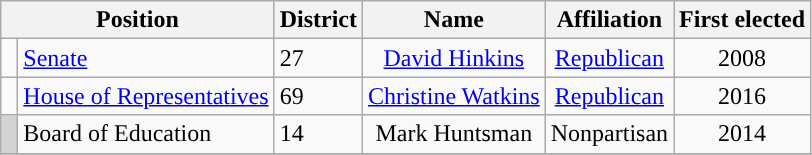<table class="wikitable">
<tr>
<th colspan="2" style="text-align:center; vertical-align:bottom;">Position</th>
<th>District</th>
<th style="text-align:center;">Name</th>
<th valign="bottom">Affiliation</th>
<th style="vertical-align:bottom; text-align:center;">First elected</th>
</tr>
<tr>
<td style="background-color:"> </td>
<td><a href='#'>Senate</a></td>
<td>27</td>
<td style="text-align:center;"><a href='#'>David Hinkins</a></td>
<td style="text-align:center;"><a href='#'>Republican</a></td>
<td style="text-align:center;">2008</td>
</tr>
<tr>
<td style="background-color:"> </td>
<td><a href='#'>House of Representatives</a></td>
<td>69</td>
<td style="text-align:center;"><a href='#'>Christine Watkins</a></td>
<td style="text-align:center;"><a href='#'>Republican</a></td>
<td style="text-align:center;">2016</td>
</tr>
<tr>
<td style="background-color:lightgrey"> </td>
<td>Board of Education</td>
<td>14</td>
<td style="text-align:center;">Mark Huntsman</td>
<td style="text-align:center;">Nonpartisan</td>
<td style="text-align:center;">2014</td>
</tr>
<tr>
</tr>
</table>
